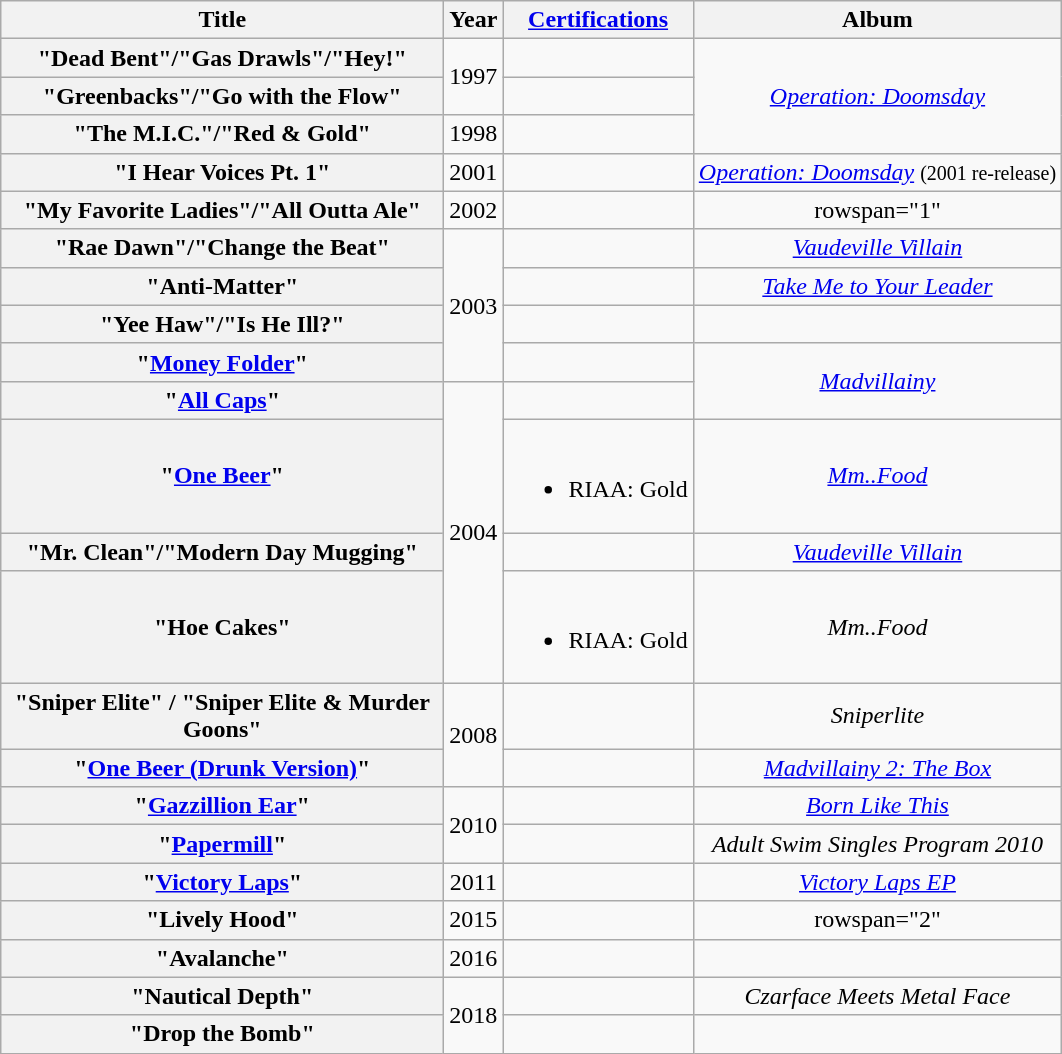<table class="wikitable plainrowheaders" style="text-align:center;">
<tr>
<th scope="col" style="width:18em;">Title</th>
<th scope="col">Year</th>
<th><a href='#'>Certifications</a></th>
<th scope="col">Album</th>
</tr>
<tr>
<th scope="row">"Dead Bent"/"Gas Drawls"/"Hey!"</th>
<td rowspan="2">1997</td>
<td></td>
<td rowspan="3"><em><a href='#'>Operation: Doomsday</a></em></td>
</tr>
<tr>
<th scope="row">"Greenbacks"/"Go with the Flow"</th>
<td></td>
</tr>
<tr>
<th scope="row">"The M.I.C."/"Red & Gold"</th>
<td>1998</td>
<td></td>
</tr>
<tr>
<th scope="row">"I Hear Voices Pt. 1"</th>
<td>2001</td>
<td></td>
<td><em><a href='#'>Operation: Doomsday</a></em> <small>(2001 re-release)</small></td>
</tr>
<tr>
<th scope="row">"My Favorite Ladies"/"All Outta Ale"</th>
<td>2002</td>
<td></td>
<td>rowspan="1" </td>
</tr>
<tr>
<th scope="row">"Rae Dawn"/"Change the Beat"<br></th>
<td rowspan="4">2003</td>
<td></td>
<td><em><a href='#'>Vaudeville Villain</a></em></td>
</tr>
<tr>
<th scope="row">"Anti-Matter"<br></th>
<td></td>
<td><em><a href='#'>Take Me to Your Leader</a></em></td>
</tr>
<tr>
<th scope="row">"Yee Haw"/"Is He Ill?"</th>
<td></td>
<td></td>
</tr>
<tr>
<th scope="row">"<a href='#'>Money Folder</a>"<br></th>
<td></td>
<td rowspan="2"><em><a href='#'>Madvillainy</a></em></td>
</tr>
<tr>
<th scope="row">"<a href='#'>All Caps</a>"<br></th>
<td rowspan="4">2004</td>
<td></td>
</tr>
<tr>
<th scope="row">"<a href='#'>One Beer</a>"</th>
<td><br><ul><li>RIAA: Gold</li></ul></td>
<td><em><a href='#'>Mm..Food</a></em></td>
</tr>
<tr>
<th scope="row">"Mr. Clean"/"Modern Day Mugging"</th>
<td></td>
<td><em><a href='#'>Vaudeville Villain</a></em></td>
</tr>
<tr>
<th scope="row">"Hoe Cakes"</th>
<td><br><ul><li>RIAA: Gold</li></ul></td>
<td><em>Mm..Food</em></td>
</tr>
<tr>
<th scope="row">"Sniper Elite" / "Sniper Elite & Murder Goons" <br></th>
<td rowspan="2">2008</td>
<td></td>
<td><em>Sniperlite</em></td>
</tr>
<tr>
<th scope="row">"<a href='#'>One Beer (Drunk Version)</a>"<br></th>
<td></td>
<td><em><a href='#'>Madvillainy 2: The Box</a></em></td>
</tr>
<tr>
<th scope="row">"<a href='#'>Gazzillion Ear</a>"</th>
<td rowspan="2">2010</td>
<td></td>
<td><em><a href='#'>Born Like This</a></em></td>
</tr>
<tr>
<th scope="row">"<a href='#'>Papermill</a>"<br></th>
<td></td>
<td><em>Adult Swim Singles Program 2010</em></td>
</tr>
<tr>
<th scope="row">"<a href='#'>Victory Laps</a>"<br></th>
<td>2011</td>
<td></td>
<td><em><a href='#'>Victory Laps EP</a></em></td>
</tr>
<tr>
<th scope="row">"Lively Hood"<br></th>
<td>2015</td>
<td></td>
<td>rowspan="2" </td>
</tr>
<tr>
<th scope="row">"Avalanche"<br></th>
<td>2016</td>
<td></td>
</tr>
<tr>
<th scope="row">"Nautical Depth" </th>
<td rowspan="2">2018</td>
<td></td>
<td><em>Czarface Meets Metal Face</em></td>
</tr>
<tr>
<th scope="row">"Drop the Bomb" <br></th>
<td></td>
<td></td>
</tr>
</table>
